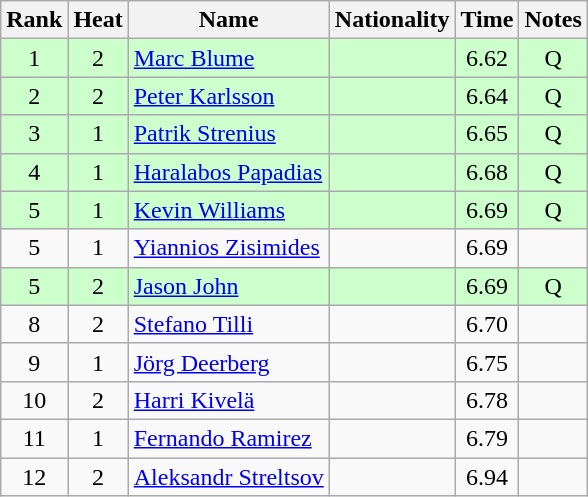<table class="wikitable sortable" style="text-align:center">
<tr>
<th>Rank</th>
<th>Heat</th>
<th>Name</th>
<th>Nationality</th>
<th>Time</th>
<th>Notes</th>
</tr>
<tr bgcolor=ccffcc>
<td>1</td>
<td>2</td>
<td align="left"><a href='#'>Marc Blume</a></td>
<td align=left></td>
<td>6.62</td>
<td>Q</td>
</tr>
<tr bgcolor=ccffcc>
<td>2</td>
<td>2</td>
<td align="left"><a href='#'>Peter Karlsson</a></td>
<td align=left></td>
<td>6.64</td>
<td>Q</td>
</tr>
<tr bgcolor=ccffcc>
<td>3</td>
<td>1</td>
<td align="left"><a href='#'>Patrik Strenius</a></td>
<td align=left></td>
<td>6.65</td>
<td>Q</td>
</tr>
<tr bgcolor=ccffcc>
<td>4</td>
<td>1</td>
<td align="left"><a href='#'>Haralabos Papadias</a></td>
<td align=left></td>
<td>6.68</td>
<td>Q</td>
</tr>
<tr bgcolor=ccffcc>
<td>5</td>
<td>1</td>
<td align="left"><a href='#'>Kevin Williams</a></td>
<td align=left></td>
<td>6.69</td>
<td>Q</td>
</tr>
<tr>
<td>5</td>
<td>1</td>
<td align="left"><a href='#'>Yiannios Zisimides</a></td>
<td align=left></td>
<td>6.69</td>
<td></td>
</tr>
<tr bgcolor=ccffcc>
<td>5</td>
<td>2</td>
<td align="left"><a href='#'>Jason John</a></td>
<td align=left></td>
<td>6.69</td>
<td>Q</td>
</tr>
<tr>
<td>8</td>
<td>2</td>
<td align="left"><a href='#'>Stefano Tilli</a></td>
<td align=left></td>
<td>6.70</td>
<td></td>
</tr>
<tr>
<td>9</td>
<td>1</td>
<td align="left"><a href='#'>Jörg Deerberg</a></td>
<td align=left></td>
<td>6.75</td>
<td></td>
</tr>
<tr>
<td>10</td>
<td>2</td>
<td align="left"><a href='#'>Harri Kivelä</a></td>
<td align=left></td>
<td>6.78</td>
<td></td>
</tr>
<tr>
<td>11</td>
<td>1</td>
<td align="left"><a href='#'>Fernando Ramirez</a></td>
<td align=left></td>
<td>6.79</td>
<td></td>
</tr>
<tr>
<td>12</td>
<td>2</td>
<td align="left"><a href='#'>Aleksandr Streltsov</a></td>
<td align=left></td>
<td>6.94</td>
<td></td>
</tr>
</table>
